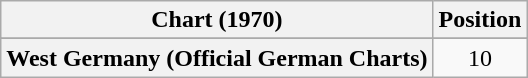<table class="wikitable sortable plainrowheaders" style="text-align:center">
<tr>
<th scope="col">Chart (1970)</th>
<th scope="col">Position</th>
</tr>
<tr>
</tr>
<tr>
<th scope="row">West Germany (Official German Charts)</th>
<td>10</td>
</tr>
</table>
